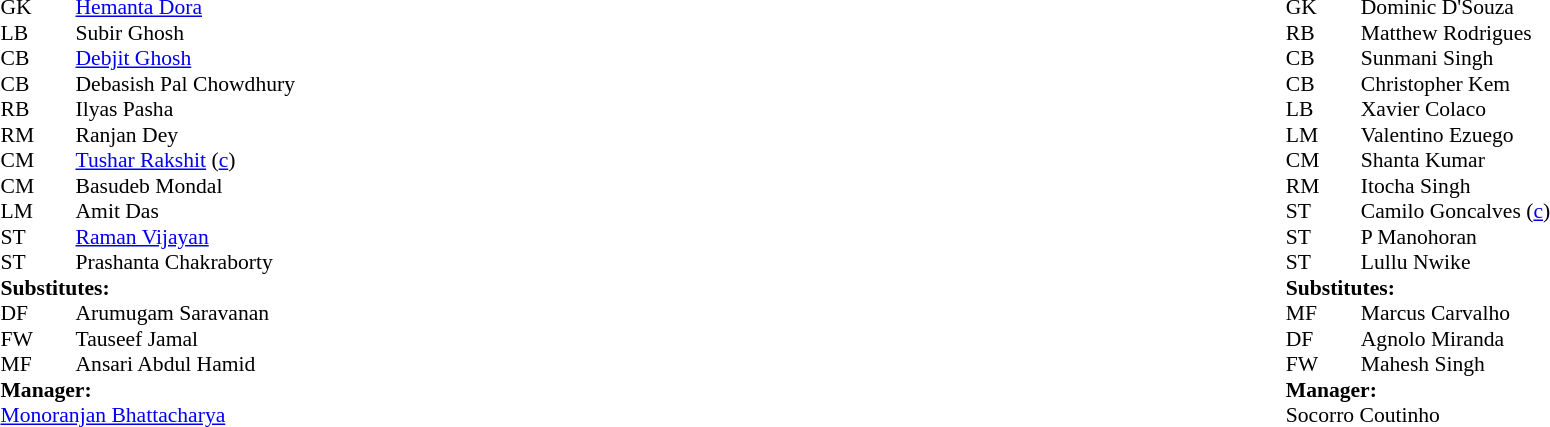<table width="100%">
<tr>
<td valign="top" width="40%"><br><table style="font-size: 90%" cellspacing="0" cellpadding="0">
<tr>
<td colspan="4"></td>
</tr>
<tr>
<th width="25"></th>
<th width="25"></th>
</tr>
<tr>
<td>GK</td>
<td></td>
<td> <a href='#'>Hemanta Dora</a></td>
</tr>
<tr>
<td>LB</td>
<td></td>
<td> Subir Ghosh</td>
</tr>
<tr>
<td>CB</td>
<td></td>
<td> <a href='#'>Debjit Ghosh</a></td>
</tr>
<tr>
<td>CB</td>
<td></td>
<td> Debasish Pal Chowdhury</td>
<td></td>
<td></td>
</tr>
<tr>
<td>RB</td>
<td></td>
<td> Ilyas Pasha</td>
</tr>
<tr>
<td>RM</td>
<td></td>
<td> Ranjan Dey</td>
</tr>
<tr>
<td>CM</td>
<td></td>
<td> <a href='#'>Tushar Rakshit</a> (<a href='#'>c</a>)</td>
</tr>
<tr>
<td>CM</td>
<td></td>
<td> Basudeb Mondal</td>
</tr>
<tr>
<td>LM</td>
<td></td>
<td> Amit Das</td>
</tr>
<tr>
<td>ST</td>
<td></td>
<td> <a href='#'>Raman Vijayan</a></td>
</tr>
<tr>
<td>ST</td>
<td></td>
<td> Prashanta Chakraborty</td>
<td></td>
<td></td>
</tr>
<tr>
<td colspan=4><strong>Substitutes:</strong></td>
</tr>
<tr>
<td>DF</td>
<td></td>
<td> Arumugam Saravanan</td>
<td></td>
<td></td>
<td></td>
<td></td>
</tr>
<tr>
<td>FW</td>
<td></td>
<td> Tauseef Jamal</td>
<td></td>
<td></td>
</tr>
<tr>
<td>MF</td>
<td></td>
<td> Ansari Abdul Hamid</td>
<td></td>
<td></td>
</tr>
<tr>
<td colspan=4><strong>Manager:</strong></td>
</tr>
<tr>
<td colspan="4"> <a href='#'>Monoranjan Bhattacharya</a></td>
</tr>
</table>
</td>
<td valign="top"></td>
<td valign="top" width="50%"><br><table style="font-size: 90%" cellspacing="0" cellpadding="0" align=center>
<tr>
<td colspan="4"></td>
</tr>
<tr>
<th width="25"></th>
<th width="25"></th>
</tr>
<tr>
<td>GK</td>
<td></td>
<td> Dominic D'Souza</td>
</tr>
<tr>
<td>RB</td>
<td></td>
<td> Matthew Rodrigues</td>
<td></td>
</tr>
<tr>
<td>CB</td>
<td></td>
<td> Sunmani Singh</td>
</tr>
<tr>
<td>CB</td>
<td></td>
<td> Christopher Kem</td>
</tr>
<tr>
<td>LB</td>
<td></td>
<td> Xavier Colaco</td>
</tr>
<tr>
<td>LM</td>
<td></td>
<td> Valentino Ezuego</td>
</tr>
<tr>
<td>CM</td>
<td></td>
<td> Shanta Kumar</td>
<td></td>
</tr>
<tr>
<td>RM</td>
<td></td>
<td> Itocha Singh</td>
</tr>
<tr>
<td>ST</td>
<td></td>
<td> Camilo Goncalves (<a href='#'>c</a>)</td>
</tr>
<tr>
<td>ST</td>
<td></td>
<td> P Manohoran</td>
</tr>
<tr>
<td>ST</td>
<td></td>
<td> Lullu Nwike</td>
<td></td>
</tr>
<tr>
<td colspan=4><strong>Substitutes:</strong></td>
</tr>
<tr>
<td>MF</td>
<td></td>
<td> Marcus Carvalho</td>
<td></td>
</tr>
<tr>
<td>DF</td>
<td></td>
<td> Agnolo Miranda</td>
<td></td>
</tr>
<tr>
<td>FW</td>
<td></td>
<td> Mahesh Singh</td>
<td></td>
</tr>
<tr>
<td colspan=4><strong>Manager:</strong></td>
</tr>
<tr>
<td colspan="4"> Socorro Coutinho</td>
</tr>
</table>
</td>
</tr>
</table>
